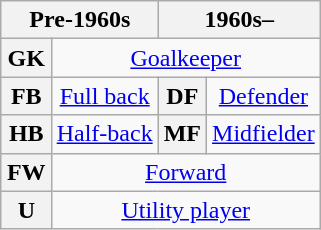<table class="wikitable plainrowheaders" style="text-align:center;margin-left:1em;float:right">
<tr>
<th colspan="2" scope="col">Pre-1960s</th>
<th colspan="2" scope="col">1960s–</th>
</tr>
<tr>
<th>GK</th>
<td colspan="3"><a href='#'>Goalkeeper</a></td>
</tr>
<tr>
<th>FB</th>
<td><a href='#'>Full back</a></td>
<th>DF</th>
<td><a href='#'>Defender</a></td>
</tr>
<tr>
<th>HB</th>
<td><a href='#'>Half-back</a></td>
<th>MF</th>
<td><a href='#'>Midfielder</a></td>
</tr>
<tr>
<th>FW</th>
<td colspan="3"><a href='#'>Forward</a></td>
</tr>
<tr>
<th>U</th>
<td colspan="3"><a href='#'>Utility player</a></td>
</tr>
</table>
